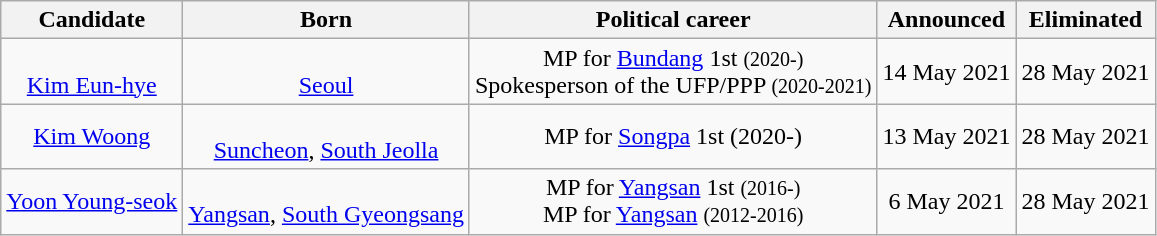<table class="wikitable sortable" style="text-align:center">
<tr>
<th>Candidate</th>
<th>Born</th>
<th>Political career</th>
<th>Announced</th>
<th>Eliminated</th>
</tr>
<tr>
<td><br><a href='#'>Kim Eun-hye</a></td>
<td><br><a href='#'>Seoul</a></td>
<td>MP for <a href='#'>Bundang</a> 1st <small>(2020-)</small><br>Spokesperson of the UFP/PPP <small>(2020-2021)</small></td>
<td>14 May 2021</td>
<td>28 May 2021</td>
</tr>
<tr>
<td><a href='#'>Kim Woong</a></td>
<td><br><a href='#'>Suncheon</a>, <a href='#'>South Jeolla</a></td>
<td>MP for <a href='#'>Songpa</a> 1st (2020-)</td>
<td>13 May 2021</td>
<td>28 May 2021</td>
</tr>
<tr>
<td><a href='#'>Yoon Young-seok</a></td>
<td><br><a href='#'>Yangsan</a>, <a href='#'>South Gyeongsang</a></td>
<td>MP for <a href='#'>Yangsan</a> 1st <small>(2016-)</small><br>MP for <a href='#'>Yangsan</a> <small>(2012-2016)</small></td>
<td>6 May 2021</td>
<td>28 May 2021</td>
</tr>
</table>
